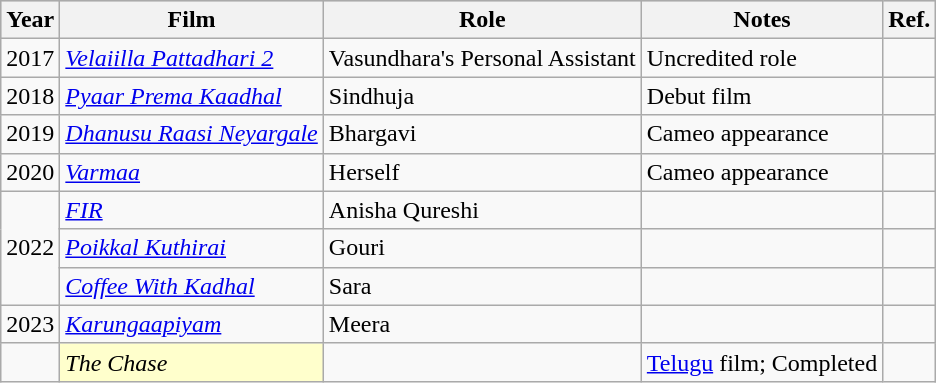<table class="wikitable sortable plainrowheaders" id="filmography">
<tr style="background:#ccc; text-align:center;">
<th>Year</th>
<th>Film</th>
<th>Role</th>
<th>Notes</th>
<th>Ref.</th>
</tr>
<tr>
<td>2017</td>
<td><em><a href='#'>Velaiilla Pattadhari 2</a></em></td>
<td>Vasundhara's Personal Assistant</td>
<td>Uncredited role</td>
<td></td>
</tr>
<tr>
<td>2018</td>
<td><em><a href='#'>Pyaar Prema Kaadhal</a></em></td>
<td>Sindhuja</td>
<td>Debut film</td>
<td></td>
</tr>
<tr>
<td>2019</td>
<td><em><a href='#'>Dhanusu Raasi Neyargale</a></em></td>
<td>Bhargavi</td>
<td>Cameo appearance</td>
<td></td>
</tr>
<tr>
<td>2020</td>
<td><em><a href='#'>Varmaa</a></em></td>
<td>Herself</td>
<td>Cameo appearance</td>
<td></td>
</tr>
<tr>
<td rowspan="3">2022</td>
<td><em><a href='#'>FIR</a></em></td>
<td>Anisha Qureshi</td>
<td></td>
<td></td>
</tr>
<tr>
<td><em><a href='#'>Poikkal Kuthirai</a></em></td>
<td>Gouri</td>
<td></td>
<td></td>
</tr>
<tr>
<td><em><a href='#'>Coffee With Kadhal</a></em></td>
<td>Sara</td>
<td></td>
<td></td>
</tr>
<tr>
<td rowspan="1">2023</td>
<td><em><a href='#'>Karungaapiyam</a></em></td>
<td>Meera</td>
<td></td>
<td></td>
</tr>
<tr>
<td></td>
<td style="background:#ffc;"><em>The Chase</em></td>
<td></td>
<td><a href='#'>Telugu</a> film; Completed</td>
<td></td>
</tr>
</table>
